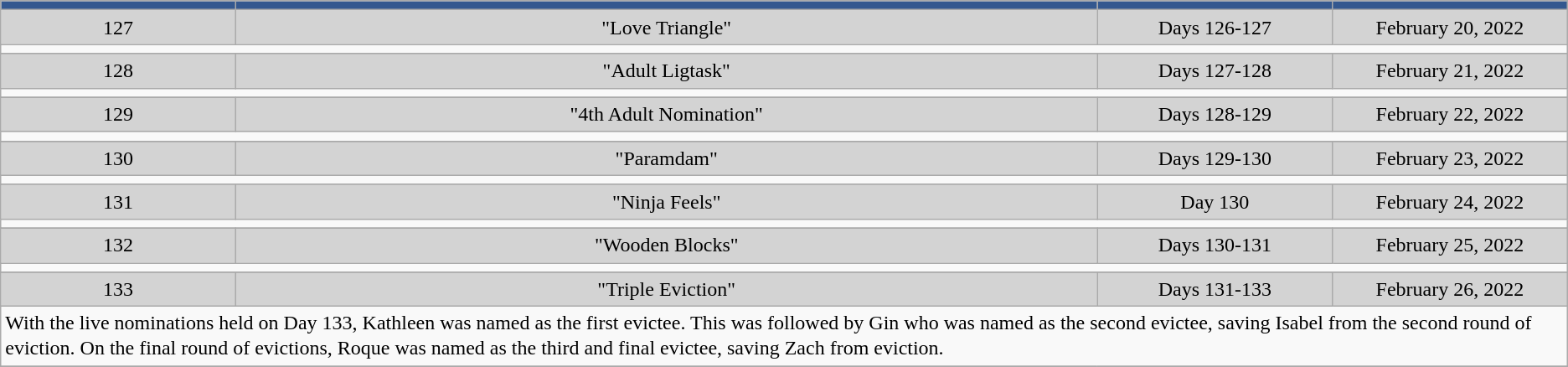<table class="wikitable sortable" style="font-size:100%; line-height:20px; text-align:center">
<tr>
<th width="15%" style="background:#34588F"></th>
<th width="55%" style="background:#34588F"></th>
<th width="15%" style="background:#34588F"></th>
<th width="15%" style="background:#34588F"></th>
</tr>
<tr style="background:lightgrey;">
<td>127</td>
<td>"Love Triangle"</td>
<td>Days 126-127</td>
<td>February 20, 2022</td>
</tr>
<tr>
<td colspan="4" align="left"></td>
</tr>
<tr>
</tr>
<tr style="background:lightgrey;">
<td>128</td>
<td>"Adult Ligtask"</td>
<td>Days 127-128</td>
<td>February 21, 2022</td>
</tr>
<tr>
<td colspan="4" align="left"></td>
</tr>
<tr>
</tr>
<tr style="background:lightgrey;">
<td>129</td>
<td>"4th Adult Nomination"</td>
<td>Days 128-129</td>
<td>February 22, 2022</td>
</tr>
<tr>
<td colspan="4" align="left"></td>
</tr>
<tr>
</tr>
<tr style="background:lightgrey;">
<td>130</td>
<td>"Paramdam"</td>
<td>Days 129-130</td>
<td>February 23, 2022</td>
</tr>
<tr>
<td colspan="4" align="left"></td>
</tr>
<tr>
</tr>
<tr style="background:lightgrey;">
<td>131</td>
<td>"Ninja Feels"</td>
<td>Day 130</td>
<td>February 24, 2022</td>
</tr>
<tr>
<td colspan="4" align="left"></td>
</tr>
<tr>
</tr>
<tr style="background:lightgrey;">
<td>132</td>
<td>"Wooden Blocks"</td>
<td>Days 130-131</td>
<td>February 25, 2022</td>
</tr>
<tr>
<td colspan="4" align="left"></td>
</tr>
<tr>
</tr>
<tr style="background:lightgrey;">
<td>133</td>
<td>"Triple Eviction"</td>
<td>Days 131-133</td>
<td>February 26, 2022</td>
</tr>
<tr>
<td colspan="4" align="left">With the live nominations held on Day 133, Kathleen was named as the first evictee. This was followed by Gin who was named as the second evictee, saving Isabel from the second round of eviction. On the final round of evictions, Roque was named as the third and final evictee, saving Zach from eviction.</td>
</tr>
<tr>
</tr>
</table>
